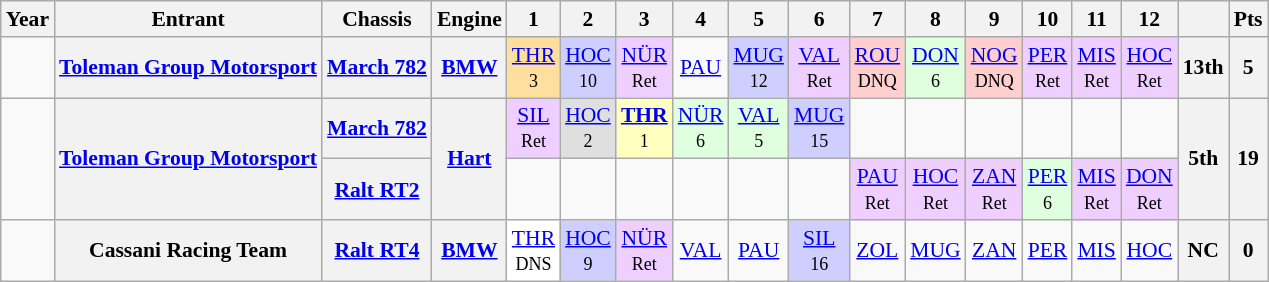<table class="wikitable" style="text-align:center; font-size:90%">
<tr>
<th>Year</th>
<th>Entrant</th>
<th>Chassis</th>
<th>Engine</th>
<th>1</th>
<th>2</th>
<th>3</th>
<th>4</th>
<th>5</th>
<th>6</th>
<th>7</th>
<th>8</th>
<th>9</th>
<th>10</th>
<th>11</th>
<th>12</th>
<th></th>
<th>Pts</th>
</tr>
<tr>
<td></td>
<th><a href='#'>Toleman Group Motorsport</a></th>
<th><a href='#'>March 782</a></th>
<th><a href='#'>BMW</a></th>
<td style="background:#FFDF9F;"><a href='#'>THR</a><br><small>3</small></td>
<td style="background:#CFCFFF;"><a href='#'>HOC</a><br><small>10</small></td>
<td style="background:#EFCFFF;"><a href='#'>NÜR</a><br><small>Ret</small></td>
<td><a href='#'>PAU</a></td>
<td style="background:#CFCFFF;"><a href='#'>MUG</a><br><small>12</small></td>
<td style="background:#EFCFFF;"><a href='#'>VAL</a><br><small>Ret</small></td>
<td style="background:#FFCFCF;"><a href='#'>ROU</a><br><small>DNQ</small></td>
<td style="background:#DFFFDF;"><a href='#'>DON</a><br><small>6</small></td>
<td style="background:#FFCFCF;"><a href='#'>NOG</a><br><small>DNQ</small></td>
<td style="background:#EFCFFF;"><a href='#'>PER</a><br><small>Ret</small></td>
<td style="background:#EFCFFF;"><a href='#'>MIS</a><br><small>Ret</small></td>
<td style="background:#EFCFFF;"><a href='#'>HOC</a><br><small>Ret</small></td>
<th>13th</th>
<th>5</th>
</tr>
<tr>
<td rowspan=2></td>
<th rowspan=2><a href='#'>Toleman Group Motorsport</a></th>
<th><a href='#'>March 782</a></th>
<th rowspan=2><a href='#'>Hart</a></th>
<td style="background:#EFCFFF;"><a href='#'>SIL</a><br><small>Ret</small></td>
<td style="background:#DFDFDF;"><a href='#'>HOC</a><br><small>2</small></td>
<td style="background:#FFFFBF;"><strong><a href='#'>THR</a></strong><br><small>1</small></td>
<td style="background:#DFFFDF;"><a href='#'>NÜR</a><br><small>6</small></td>
<td style="background:#DFFFDF;"><a href='#'>VAL</a><br><small>5</small></td>
<td style="background:#CFCFFF;"><a href='#'>MUG</a><br><small>15</small></td>
<td></td>
<td></td>
<td></td>
<td></td>
<td></td>
<td></td>
<th rowspan=2>5th</th>
<th rowspan=2>19</th>
</tr>
<tr>
<th><a href='#'>Ralt RT2</a></th>
<td></td>
<td></td>
<td></td>
<td></td>
<td></td>
<td></td>
<td style="background:#EFCFFF;"><a href='#'>PAU</a><br><small>Ret</small></td>
<td style="background:#EFCFFF;"><a href='#'>HOC</a><br><small>Ret</small></td>
<td style="background:#EFCFFF;"><a href='#'>ZAN</a><br><small>Ret</small></td>
<td style="background:#DFFFDF;"><a href='#'>PER</a><br><small>6</small></td>
<td style="background:#EFCFFF;"><a href='#'>MIS</a><br><small>Ret</small></td>
<td style="background:#EFCFFF;"><a href='#'>DON</a><br><small>Ret</small></td>
</tr>
<tr>
<td></td>
<th>Cassani Racing Team</th>
<th><a href='#'>Ralt RT4</a></th>
<th><a href='#'>BMW</a></th>
<td style="background:#FFFFFF;"><a href='#'>THR</a><br><small>DNS</small></td>
<td style="background:#CFCFFF;"><a href='#'>HOC</a><br><small>9</small></td>
<td style="background:#EFCFFF;"><a href='#'>NÜR</a><br><small>Ret</small></td>
<td><a href='#'>VAL</a></td>
<td><a href='#'>PAU</a></td>
<td style="background:#CFCFFF;"><a href='#'>SIL</a><br><small>16</small></td>
<td><a href='#'>ZOL</a></td>
<td><a href='#'>MUG</a></td>
<td><a href='#'>ZAN</a></td>
<td><a href='#'>PER</a></td>
<td><a href='#'>MIS</a></td>
<td><a href='#'>HOC</a></td>
<th>NC</th>
<th>0</th>
</tr>
</table>
